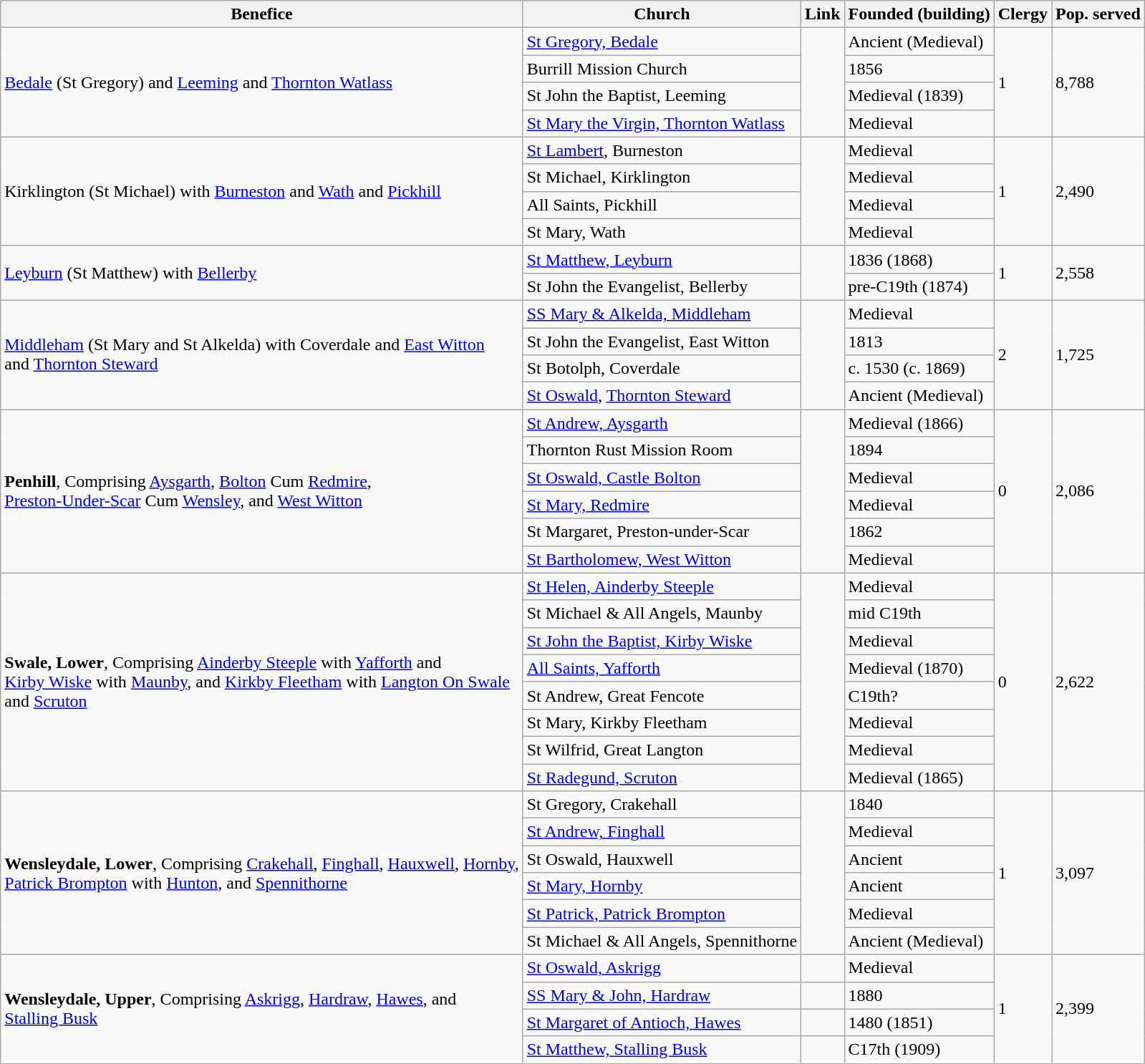<table class="wikitable sortable">
<tr>
<th>Benefice</th>
<th>Church</th>
<th>Link</th>
<th>Founded (building)</th>
<th>Clergy</th>
<th>Pop. served</th>
</tr>
<tr>
<td rowspan="4"><a href='#'>Bedale</a> (St Gregory) and <a href='#'>Leeming</a> and <a href='#'>Thornton Watlass</a></td>
<td><a href='#'>St Gregory, Bedale</a></td>
<td rowspan="4"></td>
<td>Ancient (Medieval)</td>
<td rowspan="4">1</td>
<td rowspan="4">8,788</td>
</tr>
<tr>
<td>Burrill Mission Church</td>
<td>1856</td>
</tr>
<tr>
<td>St John the Baptist, Leeming</td>
<td>Medieval (1839)</td>
</tr>
<tr>
<td><a href='#'>St Mary the Virgin, Thornton Watlass</a></td>
<td>Medieval</td>
</tr>
<tr>
<td rowspan="4">Kirklington (St Michael) with <a href='#'>Burneston</a> and <a href='#'>Wath</a> and <a href='#'>Pickhill</a></td>
<td><a href='#'>St Lambert</a>, Burneston</td>
<td rowspan="4"></td>
<td>Medieval</td>
<td rowspan="4">1</td>
<td rowspan="4">2,490</td>
</tr>
<tr>
<td>St Michael, Kirklington</td>
<td>Medieval</td>
</tr>
<tr>
<td>All Saints, Pickhill</td>
<td>Medieval</td>
</tr>
<tr>
<td>St Mary, Wath</td>
<td>Medieval</td>
</tr>
<tr>
<td rowspan="2"><a href='#'>Leyburn</a> (St Matthew) with <a href='#'>Bellerby</a></td>
<td><a href='#'>St Matthew, Leyburn</a></td>
<td rowspan="2"></td>
<td>1836 (1868)</td>
<td rowspan="2">1</td>
<td rowspan="2">2,558</td>
</tr>
<tr>
<td>St John the Evangelist, Bellerby</td>
<td>pre-C19th (1874)</td>
</tr>
<tr>
<td rowspan="4"><a href='#'>Middleham</a> (St Mary and St Alkelda) with Coverdale and <a href='#'>East Witton</a><br>and <a href='#'>Thornton Steward</a></td>
<td><a href='#'>SS Mary & Alkelda, Middleham</a></td>
<td rowspan="4"></td>
<td>Medieval</td>
<td rowspan="4">2</td>
<td rowspan="4">1,725</td>
</tr>
<tr>
<td>St John the Evangelist, East Witton</td>
<td>1813</td>
</tr>
<tr>
<td>St Botolph, Coverdale</td>
<td>c. 1530 (c. 1869)</td>
</tr>
<tr>
<td><a href='#'>St Oswald</a>, <a href='#'>Thornton Steward</a></td>
<td>Ancient (Medieval)</td>
</tr>
<tr>
<td rowspan="6"><strong>Penhill</strong>, Comprising <a href='#'>Aysgarth</a>, <a href='#'>Bolton</a> Cum <a href='#'>Redmire</a>,<br><a href='#'>Preston-Under-Scar</a> Cum <a href='#'>Wensley</a>, and <a href='#'>West Witton</a></td>
<td><a href='#'>St Andrew, Aysgarth</a></td>
<td rowspan="6"></td>
<td>Medieval (1866)</td>
<td rowspan="6">0</td>
<td rowspan="6">2,086</td>
</tr>
<tr>
<td>Thornton Rust Mission Room</td>
<td>1894</td>
</tr>
<tr>
<td><a href='#'>St Oswald, Castle Bolton</a></td>
<td>Medieval</td>
</tr>
<tr>
<td><a href='#'>St Mary, Redmire</a></td>
<td>Medieval</td>
</tr>
<tr>
<td>St Margaret, Preston-under-Scar</td>
<td>1862</td>
</tr>
<tr>
<td><a href='#'>St Bartholomew, West Witton</a></td>
<td>Medieval</td>
</tr>
<tr>
<td rowspan="8"><strong>Swale, Lower</strong>, Comprising <a href='#'>Ainderby Steeple</a> with <a href='#'>Yafforth</a> and<br><a href='#'>Kirby Wiske</a> with <a href='#'>Maunby</a>, and <a href='#'>Kirkby Fleetham</a> with <a href='#'>Langton On Swale</a><br>and <a href='#'>Scruton</a></td>
<td><a href='#'>St Helen, Ainderby Steeple</a></td>
<td rowspan="8"></td>
<td>Medieval</td>
<td rowspan="8">0</td>
<td rowspan="8">2,622</td>
</tr>
<tr>
<td>St Michael & All Angels, Maunby</td>
<td>mid C19th</td>
</tr>
<tr>
<td><a href='#'>St John the Baptist, Kirby Wiske</a></td>
<td>Medieval</td>
</tr>
<tr>
<td><a href='#'>All Saints, Yafforth</a></td>
<td>Medieval (1870)</td>
</tr>
<tr>
<td>St Andrew, Great Fencote</td>
<td>C19th?</td>
</tr>
<tr>
<td>St Mary, Kirkby Fleetham</td>
<td>Medieval</td>
</tr>
<tr>
<td>St Wilfrid, Great Langton</td>
<td>Medieval</td>
</tr>
<tr>
<td><a href='#'>St Radegund, Scruton</a></td>
<td>Medieval (1865)</td>
</tr>
<tr>
<td rowspan="6"><strong>Wensleydale, Lower</strong>, Comprising <a href='#'>Crakehall</a>, <a href='#'>Finghall</a>, <a href='#'>Hauxwell</a>, <a href='#'>Hornby</a>,<br><a href='#'>Patrick Brompton</a> with <a href='#'>Hunton</a>, and <a href='#'>Spennithorne</a></td>
<td>St Gregory, Crakehall</td>
<td rowspan="6"></td>
<td>1840</td>
<td rowspan="6">1</td>
<td rowspan="6">3,097</td>
</tr>
<tr>
<td><a href='#'>St Andrew, Finghall</a></td>
<td>Medieval</td>
</tr>
<tr>
<td>St Oswald, Hauxwell</td>
<td>Ancient</td>
</tr>
<tr>
<td><a href='#'>St Mary, Hornby</a></td>
<td>Ancient</td>
</tr>
<tr>
<td><a href='#'>St Patrick, Patrick Brompton</a></td>
<td>Medieval</td>
</tr>
<tr>
<td>St Michael & All Angels, Spennithorne</td>
<td>Ancient (Medieval)</td>
</tr>
<tr>
<td rowspan="4"><strong>Wensleydale, Upper</strong>, Comprising <a href='#'>Askrigg</a>, <a href='#'>Hardraw</a>, <a href='#'>Hawes</a>, and<br><a href='#'>Stalling Busk</a></td>
<td><a href='#'>St Oswald, Askrigg</a></td>
<td></td>
<td>Medieval</td>
<td rowspan="4">1</td>
<td rowspan="4">2,399</td>
</tr>
<tr>
<td><a href='#'>SS Mary & John, Hardraw</a></td>
<td></td>
<td>1880</td>
</tr>
<tr>
<td><a href='#'>St Margaret of Antioch, Hawes</a></td>
<td></td>
<td>1480 (1851)</td>
</tr>
<tr>
<td><a href='#'>St Matthew, Stalling Busk</a></td>
<td></td>
<td>C17th (1909)</td>
</tr>
</table>
